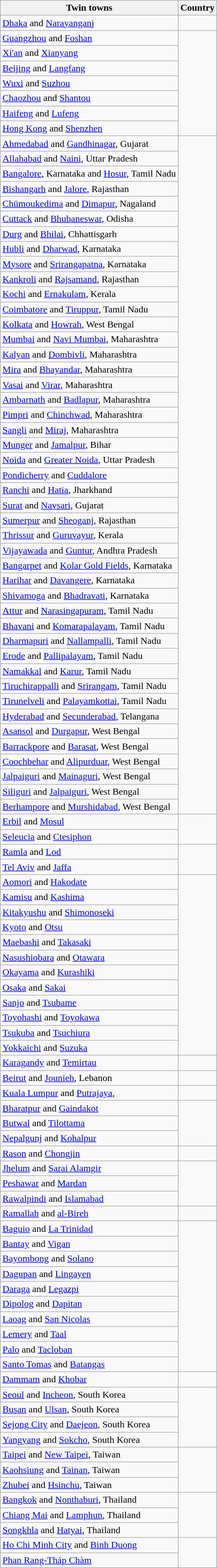<table class="wikitable">
<tr>
<th>Twin towns</th>
<th>Country</th>
</tr>
<tr>
<td><a href='#'>Dhaka</a> and <a href='#'>Narayanganj</a></td>
<td></td>
</tr>
<tr>
<td><a href='#'>Guangzhou</a> and <a href='#'>Foshan</a></td>
<td rowspan="7"></td>
</tr>
<tr>
<td><a href='#'>Xi'an</a> and <a href='#'>Xianyang</a></td>
</tr>
<tr>
<td><a href='#'>Beijing</a> and <a href='#'>Langfang</a></td>
</tr>
<tr>
<td><a href='#'>Wuxi</a> and <a href='#'>Suzhou</a></td>
</tr>
<tr>
<td><a href='#'>Chaozhou</a> and <a href='#'>Shantou</a></td>
</tr>
<tr>
<td><a href='#'>Haifeng</a> and <a href='#'>Lufeng</a></td>
</tr>
<tr>
<td><a href='#'>Hong Kong</a> and <a href='#'>Shenzhen</a></td>
</tr>
<tr>
<td><a href='#'>Ahmedabad</a> and <a href='#'>Gandhinagar</a>, Gujarat</td>
<td rowspan="45"></td>
</tr>
<tr>
<td><a href='#'>Allahabad</a> and <a href='#'>Naini</a>, Uttar Pradesh</td>
</tr>
<tr>
<td><a href='#'>Bangalore</a>, Karnataka and <a href='#'>Hosur</a>, Tamil Nadu</td>
</tr>
<tr>
<td><a href='#'>Bishangarh</a> and <a href='#'>Jalore</a>, Rajasthan</td>
</tr>
<tr>
<td><a href='#'>Chümoukedima</a> and <a href='#'>Dimapur</a>, Nagaland</td>
</tr>
<tr>
<td><a href='#'>Cuttack</a> and <a href='#'>Bhubaneswar</a>, Odisha</td>
</tr>
<tr>
<td><a href='#'>Durg</a> and <a href='#'>Bhilai</a>, Chhattisgarh</td>
</tr>
<tr>
<td><a href='#'>Hubli</a> and <a href='#'>Dharwad</a>, Karnataka</td>
</tr>
<tr>
<td><a href='#'>Mysore</a> and <a href='#'>Srirangapatna</a>, Karnataka</td>
</tr>
<tr>
<td><a href='#'>Kankroli</a> and <a href='#'>Rajsamand</a>, Rajasthan</td>
</tr>
<tr>
<td><a href='#'>Kochi</a> and <a href='#'>Ernakulam</a>, Kerala</td>
</tr>
<tr>
<td><a href='#'>Coimbatore</a> and <a href='#'>Tiruppur</a>, Tamil Nadu</td>
</tr>
<tr>
<td><a href='#'>Kolkata</a> and <a href='#'>Howrah</a>, West Bengal</td>
</tr>
<tr>
<td><a href='#'>Mumbai</a> and <a href='#'>Navi Mumbai</a>, Maharashtra</td>
</tr>
<tr>
<td><a href='#'>Kalyan</a> and <a href='#'>Dombivli</a>, Maharashtra</td>
</tr>
<tr>
<td><a href='#'>Mira</a> and <a href='#'>Bhayandar</a>, Maharashtra</td>
</tr>
<tr>
<td><a href='#'>Vasai</a> and <a href='#'>Virar</a>, Maharashtra</td>
</tr>
<tr>
<td><a href='#'>Ambarnath</a> and <a href='#'>Badlapur</a>, Maharashtra</td>
</tr>
<tr>
<td><a href='#'>Pimpri</a> and <a href='#'>Chinchwad</a>, Maharashtra</td>
</tr>
<tr>
<td><a href='#'>Sangli</a> and <a href='#'>Miraj</a>, Maharashtra</td>
</tr>
<tr>
<td><a href='#'>Munger</a> and <a href='#'>Jamalpur</a>, Bihar</td>
</tr>
<tr>
<td><a href='#'>Noida</a> and <a href='#'>Greater Noida</a>, Uttar Pradesh</td>
</tr>
<tr>
<td><a href='#'>Pondicherry</a> and <a href='#'>Cuddalore</a></td>
</tr>
<tr>
<td><a href='#'>Ranchi</a> and <a href='#'>Hatia</a>, Jharkhand</td>
</tr>
<tr>
<td><a href='#'>Surat</a> and <a href='#'>Navsari</a>, Gujarat</td>
</tr>
<tr>
<td><a href='#'>Sumerpur</a> and <a href='#'>Sheoganj</a>, Rajasthan</td>
</tr>
<tr>
<td><a href='#'>Thrissur</a> and <a href='#'>Guruvayur</a>, Kerala</td>
</tr>
<tr>
<td><a href='#'>Vijayawada</a> and <a href='#'>Guntur</a>, Andhra Pradesh</td>
</tr>
<tr>
<td><a href='#'>Bangarpet</a> and <a href='#'>Kolar Gold Fields</a>, Karnataka</td>
</tr>
<tr>
<td><a href='#'>Harihar</a> and <a href='#'>Davangere</a>, Karnataka</td>
</tr>
<tr>
<td><a href='#'>Shivamoga</a> and <a href='#'>Bhadravati</a>, Karnataka</td>
</tr>
<tr>
<td><a href='#'>Attur</a> and <a href='#'>Narasingapuram</a>, Tamil Nadu</td>
</tr>
<tr>
<td><a href='#'>Bhavani</a> and <a href='#'>Komarapalayam</a>, Tamil Nadu</td>
</tr>
<tr>
<td><a href='#'>Dharmapuri</a> and <a href='#'>Nallampalli</a>, Tamil Nadu</td>
</tr>
<tr>
<td><a href='#'>Erode</a> and <a href='#'>Pallipalayam</a>, Tamil Nadu</td>
</tr>
<tr>
<td><a href='#'>Namakkal</a> and <a href='#'>Karur</a>, Tamil Nadu</td>
</tr>
<tr>
<td><a href='#'>Tiruchirappalli</a> and <a href='#'>Srirangam</a>, Tamil Nadu</td>
</tr>
<tr>
<td><a href='#'>Tirunelveli</a> and <a href='#'>Palayamkottai</a>, Tamil Nadu</td>
</tr>
<tr>
<td><a href='#'>Hyderabad</a> and <a href='#'>Secunderabad</a>, Telangana</td>
</tr>
<tr>
<td><a href='#'>Asansol</a> and <a href='#'>Durgapur</a>, West Bengal</td>
</tr>
<tr>
<td><a href='#'>Barrackpore</a> and <a href='#'>Barasat</a>, West Bengal</td>
</tr>
<tr>
<td><a href='#'>Coochbehar</a> and <a href='#'>Alipurduar</a>, West Bengal</td>
</tr>
<tr>
<td><a href='#'>Jalpaiguri</a> and <a href='#'>Mainaguri</a>, West Bengal</td>
</tr>
<tr>
<td><a href='#'>Siliguri</a> and <a href='#'>Jalpaiguri</a>, West Bengal</td>
</tr>
<tr>
<td><a href='#'>Berhampore</a> and <a href='#'>Murshidabad</a>, West Bengal</td>
</tr>
<tr>
<td><a href='#'>Erbil</a> and <a href='#'>Mosul</a></td>
<td rowspan="2"></td>
</tr>
<tr>
<td><a href='#'>Seleucia</a> and <a href='#'>Ctesiphon</a></td>
</tr>
<tr>
<td><a href='#'>Ramla</a> and <a href='#'>Lod</a></td>
<td rowspan="2"></td>
</tr>
<tr>
<td><a href='#'>Tel Aviv</a> and <a href='#'>Jaffa</a></td>
</tr>
<tr>
<td><a href='#'>Aomori</a> and <a href='#'>Hakodate</a></td>
<td rowspan="12"></td>
</tr>
<tr>
<td><a href='#'>Kamisu</a> and <a href='#'>Kashima</a></td>
</tr>
<tr>
<td><a href='#'>Kitakyushu</a> and <a href='#'>Shimonoseki</a></td>
</tr>
<tr>
<td><a href='#'>Kyoto</a> and <a href='#'>Otsu</a></td>
</tr>
<tr>
<td><a href='#'>Maebashi</a> and <a href='#'>Takasaki</a></td>
</tr>
<tr>
<td><a href='#'>Nasushiobara</a> and <a href='#'>Otawara</a></td>
</tr>
<tr>
<td><a href='#'>Okayama</a> and <a href='#'>Kurashiki</a></td>
</tr>
<tr>
<td><a href='#'>Osaka</a> and <a href='#'>Sakai</a></td>
</tr>
<tr>
<td><a href='#'>Sanjo</a> and <a href='#'>Tsubame</a></td>
</tr>
<tr>
<td><a href='#'>Toyohashi</a> and <a href='#'>Toyokawa</a></td>
</tr>
<tr>
<td><a href='#'>Tsukuba</a> and <a href='#'>Tsuchiura</a></td>
</tr>
<tr>
<td><a href='#'>Yokkaichi</a> and <a href='#'>Suzuka</a></td>
</tr>
<tr>
<td><a href='#'>Karagandy</a> and <a href='#'>Temirtau</a></td>
<td></td>
</tr>
<tr>
<td><a href='#'>Beirut</a> and <a href='#'>Jounieh</a>, Lebanon</td>
<td></td>
</tr>
<tr>
<td><a href='#'>Kuala Lumpur</a> and <a href='#'>Putrajaya</a>,</td>
<td></td>
</tr>
<tr>
<td><a href='#'>Bharatpur</a> and <a href='#'>Gaindakot</a></td>
<td rowspan="3"></td>
</tr>
<tr>
<td><a href='#'>Butwal</a> and <a href='#'>Tilottama</a></td>
</tr>
<tr>
<td><a href='#'>Nepalgunj</a> and <a href='#'>Kohalpur</a></td>
</tr>
<tr>
<td><a href='#'>Rason</a> and <a href='#'>Chongjin</a></td>
<td></td>
</tr>
<tr>
<td><a href='#'>Jhelum</a> and <a href='#'>Sarai Alamgir</a></td>
<td rowspan="3"></td>
</tr>
<tr>
<td><a href='#'>Peshawar</a> and <a href='#'>Mardan</a></td>
</tr>
<tr>
<td><a href='#'>Rawalpindi</a> and <a href='#'>Islamabad</a></td>
</tr>
<tr>
<td><a href='#'>Ramallah</a> and <a href='#'>al-Bireh</a></td>
<td></td>
</tr>
<tr>
<td><a href='#'>Baguio</a> and <a href='#'>La Trinidad</a></td>
<td rowspan="10"></td>
</tr>
<tr>
<td><a href='#'>Bantay</a> and <a href='#'>Vigan</a></td>
</tr>
<tr>
<td><a href='#'>Bayombong</a> and <a href='#'>Solano</a></td>
</tr>
<tr>
<td><a href='#'>Dagupan</a> and <a href='#'>Lingayen</a></td>
</tr>
<tr>
<td><a href='#'>Daraga</a> and <a href='#'>Legazpi</a></td>
</tr>
<tr>
<td><a href='#'>Dipolog</a> and <a href='#'>Dapitan</a></td>
</tr>
<tr>
<td><a href='#'>Laoag</a> and <a href='#'>San Nicolas</a></td>
</tr>
<tr>
<td><a href='#'>Lemery</a> and <a href='#'>Taal</a></td>
</tr>
<tr>
<td><a href='#'>Palo</a> and <a href='#'>Tacloban</a></td>
</tr>
<tr>
<td><a href='#'>Santo Tomas</a> and <a href='#'>Batangas</a></td>
</tr>
<tr>
<td><a href='#'>Dammam</a> and <a href='#'>Khobar</a></td>
<td></td>
</tr>
<tr>
<td><a href='#'>Seoul</a> and <a href='#'>Incheon</a>, South Korea</td>
<td rowspan="4"></td>
</tr>
<tr>
<td><a href='#'>Busan</a> and <a href='#'>Ulsan</a>, South Korea</td>
</tr>
<tr>
<td><a href='#'>Sejong City</a> and <a href='#'>Daejeon</a>, South Korea</td>
</tr>
<tr>
<td><a href='#'>Yangyang</a> and <a href='#'>Sokcho</a>, South Korea</td>
</tr>
<tr>
<td><a href='#'>Taipei</a> and <a href='#'>New Taipei</a>, Taiwan</td>
<td rowspan="3"></td>
</tr>
<tr>
<td><a href='#'>Kaohsiung</a> and <a href='#'>Tainan</a>, Taiwan</td>
</tr>
<tr>
<td><a href='#'>Zhubei</a> and <a href='#'>Hsinchu</a>, Taiwan</td>
</tr>
<tr>
<td><a href='#'>Bangkok</a> and <a href='#'>Nonthaburi</a>, Thailand</td>
<td rowspan="3"></td>
</tr>
<tr>
<td><a href='#'>Chiang Mai</a> and <a href='#'>Lamphun</a>, Thailand</td>
</tr>
<tr>
<td><a href='#'>Songkhla</a> and <a href='#'>Hatyai</a>, Thailand</td>
</tr>
<tr>
<td><a href='#'>Ho Chi Minh City</a> and <a href='#'>Binh Duong</a></td>
<td rowspan="2"></td>
</tr>
<tr>
<td><a href='#'>Phan Rang-Tháp Chàm</a></td>
</tr>
</table>
